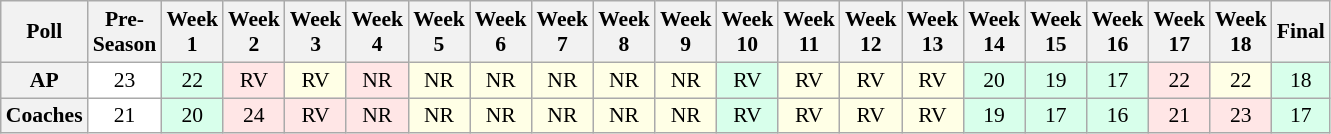<table class="wikitable" style="white-space:nowrap;font-size:90%">
<tr>
<th>Poll</th>
<th>Pre-<br>Season</th>
<th>Week<br>1</th>
<th>Week<br>2</th>
<th>Week<br>3</th>
<th>Week<br>4</th>
<th>Week<br>5</th>
<th>Week<br>6</th>
<th>Week<br>7</th>
<th>Week<br>8</th>
<th>Week<br>9</th>
<th>Week<br>10</th>
<th>Week<br>11</th>
<th>Week<br>12</th>
<th>Week<br>13</th>
<th>Week<br>14</th>
<th>Week<br>15</th>
<th>Week<br>16</th>
<th>Week<br>17</th>
<th>Week<br>18</th>
<th>Final</th>
</tr>
<tr style="text-align:center;">
<th>AP</th>
<td style="background:#FFF;">23</td>
<td style="background:#D8FFEB;">22</td>
<td style="background:#FFE6E6;">RV</td>
<td style="background:#FFFFE6;">RV</td>
<td style="background:#FFE6E6;">NR</td>
<td style="background:#FFFFE6;">NR</td>
<td style="background:#FFFFE6;">NR</td>
<td style="background:#FFFFE6;">NR</td>
<td style="background:#FFFFE6;">NR</td>
<td style="background:#FFFFE6;">NR</td>
<td style="background:#D8FFEB;">RV</td>
<td style="background:#FFFFE6;">RV</td>
<td style="background:#FFFFE6;">RV</td>
<td style="background:#FFFFE6;">RV</td>
<td style="background:#D8FFEB;">20</td>
<td style="background:#D8FFEB;">19</td>
<td style="background:#D8FFEB;">17</td>
<td style="background:#FFE6E6;">22</td>
<td style="background:#FFFFE6;">22</td>
<td style="background:#D8FFEB;">18</td>
</tr>
<tr style="text-align:center;">
<th>Coaches</th>
<td style="background:#FFF;">21</td>
<td style="background:#D8FFEB;">20</td>
<td style="background:#FFE6E6;">24</td>
<td style="background:#FFE6E6;">RV</td>
<td style="background:#FFE6E6;">NR</td>
<td style="background:#FFFFE6;">NR</td>
<td style="background:#FFFFE6;">NR</td>
<td style="background:#FFFFE6;">NR</td>
<td style="background:#FFFFE6;">NR</td>
<td style="background:#FFFFE6;">NR</td>
<td style="background:#D8FFEB;">RV</td>
<td style="background:#FFFFE6;">RV</td>
<td style="background:#FFFFE6;">RV</td>
<td style="background:#FFFFE6;">RV</td>
<td style="background:#D8FFEB;">19</td>
<td style="background:#D8FFEB;">17</td>
<td style="background:#D8FFEB;">16</td>
<td style="background:#FFE6E6;">21</td>
<td style="background:#FFE6E6;">23</td>
<td style="background:#D8FFEB;">17</td>
</tr>
</table>
